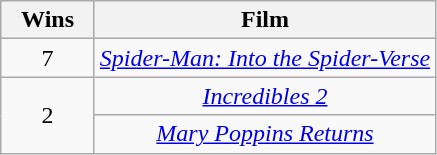<table class="wikitable" style="text-align: center">
<tr>
<th scope="col" width="55">Wins</th>
<th scope="col" align="center">Film</th>
</tr>
<tr>
<td>7</td>
<td><em><a href='#'>Spider-Man: Into the Spider-Verse</a></em></td>
</tr>
<tr>
<td rowspan=2 style="text-align:center">2</td>
<td><em><a href='#'>Incredibles 2</a></em></td>
</tr>
<tr>
<td><em><a href='#'>Mary Poppins Returns</a></em></td>
</tr>
</table>
